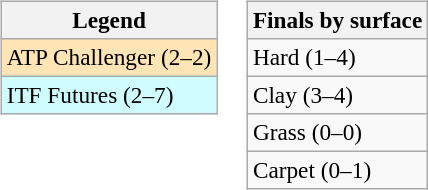<table>
<tr valign=top>
<td><br><table class=wikitable style=font-size:97%>
<tr>
<th>Legend</th>
</tr>
<tr bgcolor=moccasin>
<td>ATP Challenger (2–2)</td>
</tr>
<tr bgcolor=cffcff>
<td>ITF Futures (2–7)</td>
</tr>
</table>
</td>
<td><br><table class=wikitable style=font-size:97%>
<tr>
<th>Finals by surface</th>
</tr>
<tr>
<td>Hard (1–4)</td>
</tr>
<tr>
<td>Clay (3–4)</td>
</tr>
<tr>
<td>Grass (0–0)</td>
</tr>
<tr>
<td>Carpet (0–1)</td>
</tr>
</table>
</td>
</tr>
</table>
